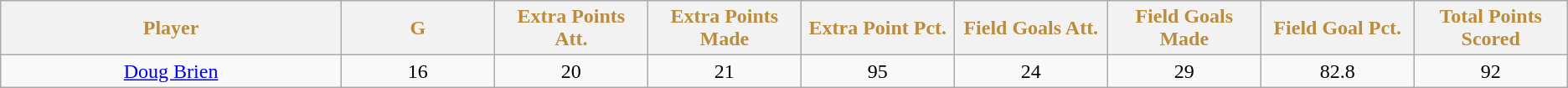<table class="wikitable">
<tr style="background:#FFFFFF; color:#BB8C3C">
<th bgcolor="#DDDDFF" width="20%">Player</th>
<th bgcolor="#DDDDFF" width="9%">G</th>
<th bgcolor="#DDDDFF" width="9%">Extra Points Att.</th>
<th bgcolor="#DDDDFF" width="9%">Extra Points Made</th>
<th bgcolor="#DDDDFF" width="9%">Extra Point Pct.</th>
<th bgcolor="#DDDDFF" width="9%">Field Goals Att.</th>
<th bgcolor="#DDDDFF" width="9%">Field Goals Made</th>
<th bgcolor="#DDDDFF" width="9%">Field Goal Pct.</th>
<th bgcolor="#DDDDFF" width="9%">Total Points Scored</th>
</tr>
<tr align="center">
<td><a href='#'>Doug Brien</a></td>
<td>16</td>
<td>20</td>
<td>21</td>
<td>95</td>
<td>24</td>
<td>29</td>
<td>82.8</td>
<td>92</td>
</tr>
</table>
